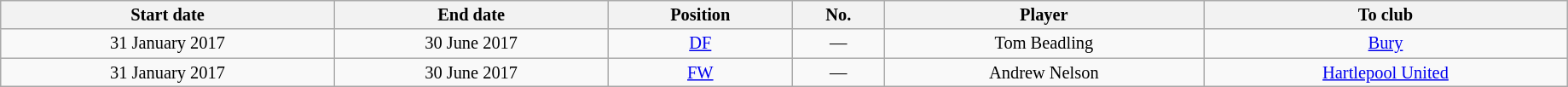<table class="wikitable sortable" style="width:97%; text-align:center; font-size:85%; text-align:centre">
<tr>
<th>Start date</th>
<th>End date</th>
<th>Position</th>
<th>No.</th>
<th>Player</th>
<th>To club</th>
</tr>
<tr>
<td>31 January 2017</td>
<td>30 June 2017</td>
<td><a href='#'>DF</a></td>
<td>—</td>
<td> Tom Beadling</td>
<td> <a href='#'>Bury</a></td>
</tr>
<tr>
<td>31 January 2017</td>
<td>30 June 2017</td>
<td><a href='#'>FW</a></td>
<td>—</td>
<td> Andrew Nelson</td>
<td> <a href='#'>Hartlepool United</a></td>
</tr>
</table>
